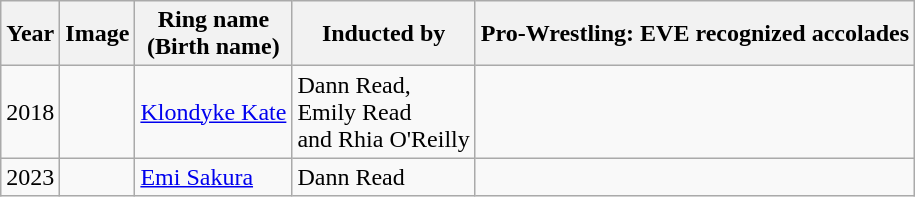<table class="wikitable sortable">
<tr>
<th>Year</th>
<th class="unsortable">Image</th>
<th>Ring name<br>(Birth name)</th>
<th>Inducted by</th>
<th class="unsortable">Pro-Wrestling: EVE recognized accolades</th>
</tr>
<tr>
<td>2018</td>
<td></td>
<td><a href='#'>Klondyke Kate</a><br></td>
<td>Dann Read,<br>Emily Read<br>and Rhia O'Reilly</td>
<td></td>
</tr>
<tr>
<td>2023</td>
<td></td>
<td><a href='#'>Emi Sakura</a><br></td>
<td>Dann Read</td>
<td></td>
</tr>
</table>
